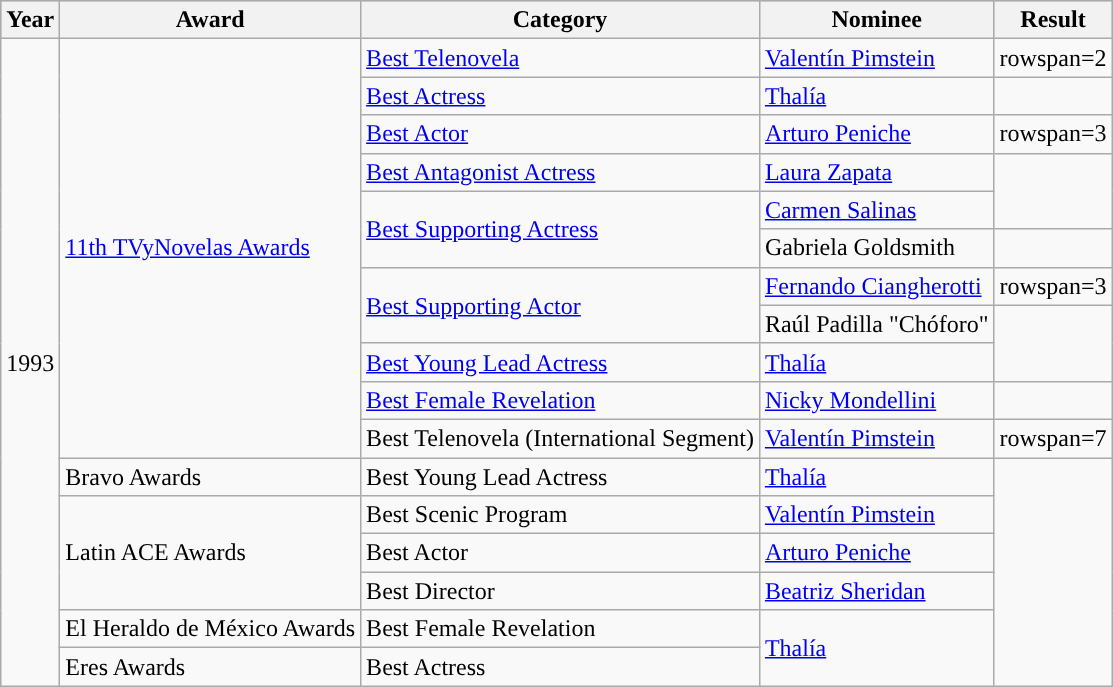<table class="wikitable">
<tr style="background:#b0c4de;">
<th>Year</th>
<th>Award</th>
<th>Category</th>
<th>Nominee</th>
<th>Result</th>
</tr>
<tr>
<td rowspan=17>1993</td>
<td rowspan=11><a href='#'>11th TVyNovelas Awards</a></td>
<td><a href='#'>Best Telenovela</a></td>
<td><a href='#'>Valentín Pimstein</a></td>
<td>rowspan=2 </td>
</tr>
<tr>
<td><a href='#'>Best Actress</a></td>
<td><a href='#'>Thalía</a></td>
</tr>
<tr>
<td><a href='#'>Best Actor</a></td>
<td><a href='#'>Arturo Peniche</a></td>
<td>rowspan=3 </td>
</tr>
<tr>
<td><a href='#'>Best Antagonist Actress</a></td>
<td><a href='#'>Laura Zapata</a></td>
</tr>
<tr>
<td rowspan=2><a href='#'>Best Supporting Actress</a></td>
<td><a href='#'>Carmen Salinas</a></td>
</tr>
<tr>
<td>Gabriela Goldsmith</td>
<td></td>
</tr>
<tr>
<td rowspan=2><a href='#'>Best Supporting Actor</a></td>
<td><a href='#'>Fernando Ciangherotti</a></td>
<td>rowspan=3 </td>
</tr>
<tr>
<td>Raúl Padilla "Chóforo"</td>
</tr>
<tr>
<td><a href='#'>Best Young Lead Actress</a></td>
<td><a href='#'>Thalía</a></td>
</tr>
<tr>
<td><a href='#'>Best Female Revelation</a></td>
<td><a href='#'>Nicky Mondellini</a></td>
<td></td>
</tr>
<tr>
<td>Best Telenovela (International Segment)</td>
<td><a href='#'>Valentín Pimstein</a></td>
<td>rowspan=7 </td>
</tr>
<tr>
<td>Bravo Awards</td>
<td>Best Young Lead Actress</td>
<td><a href='#'>Thalía</a></td>
</tr>
<tr>
<td rowspan=3>Latin ACE Awards</td>
<td>Best Scenic Program</td>
<td><a href='#'>Valentín Pimstein</a></td>
</tr>
<tr>
<td>Best Actor</td>
<td><a href='#'>Arturo Peniche</a></td>
</tr>
<tr>
<td>Best Director</td>
<td><a href='#'>Beatriz Sheridan</a></td>
</tr>
<tr>
<td>El Heraldo de México Awards</td>
<td>Best Female Revelation</td>
<td rowspan=2><a href='#'>Thalía</a></td>
</tr>
<tr>
<td>Eres Awards</td>
<td>Best Actress</td>
</tr>
</table>
